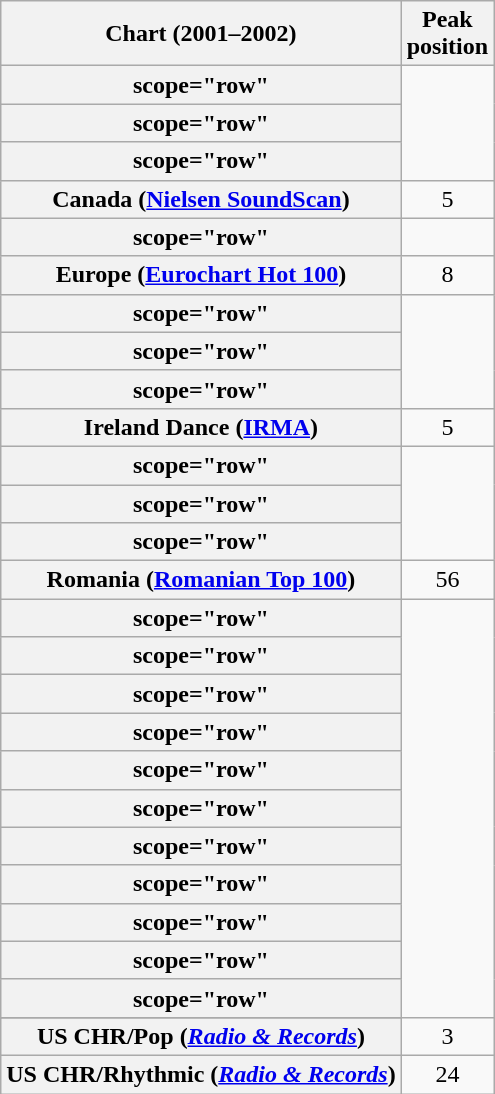<table class="wikitable sortable plainrowheaders" style="text-align:center">
<tr>
<th>Chart (2001–2002)</th>
<th>Peak<br>position</th>
</tr>
<tr>
<th>scope="row"</th>
</tr>
<tr>
<th>scope="row"</th>
</tr>
<tr>
<th>scope="row"</th>
</tr>
<tr>
<th scope="row">Canada (<a href='#'>Nielsen SoundScan</a>)</th>
<td>5</td>
</tr>
<tr>
<th>scope="row"</th>
</tr>
<tr>
<th scope="row">Europe (<a href='#'>Eurochart Hot 100</a>)</th>
<td>8</td>
</tr>
<tr>
<th>scope="row"</th>
</tr>
<tr>
<th>scope="row"</th>
</tr>
<tr>
<th>scope="row"</th>
</tr>
<tr>
<th scope="row">Ireland Dance (<a href='#'>IRMA</a>)</th>
<td>5</td>
</tr>
<tr>
<th>scope="row"</th>
</tr>
<tr>
<th>scope="row"</th>
</tr>
<tr>
<th>scope="row"</th>
</tr>
<tr>
<th scope="row">Romania (<a href='#'>Romanian Top 100</a>)</th>
<td>56</td>
</tr>
<tr>
<th>scope="row"</th>
</tr>
<tr>
<th>scope="row"</th>
</tr>
<tr>
<th>scope="row"</th>
</tr>
<tr>
<th>scope="row"</th>
</tr>
<tr>
<th>scope="row"</th>
</tr>
<tr>
<th>scope="row"</th>
</tr>
<tr>
<th>scope="row"</th>
</tr>
<tr>
<th>scope="row"</th>
</tr>
<tr>
<th>scope="row"</th>
</tr>
<tr>
<th>scope="row"</th>
</tr>
<tr>
<th>scope="row"</th>
</tr>
<tr>
</tr>
<tr>
<th scope="row">US CHR/Pop (<em><a href='#'>Radio & Records</a></em>)</th>
<td>3</td>
</tr>
<tr>
<th scope="row">US CHR/Rhythmic (<em><a href='#'>Radio & Records</a></em>)</th>
<td>24</td>
</tr>
</table>
